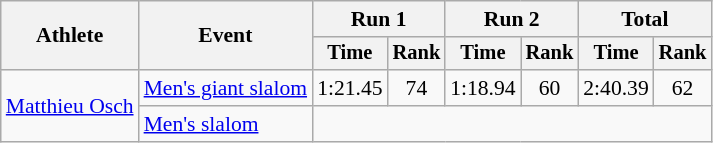<table class="wikitable" style="font-size:90%">
<tr>
<th rowspan=2>Athlete</th>
<th rowspan=2>Event</th>
<th colspan=2>Run 1</th>
<th colspan=2>Run 2</th>
<th colspan=2>Total</th>
</tr>
<tr style="font-size:95%">
<th>Time</th>
<th>Rank</th>
<th>Time</th>
<th>Rank</th>
<th>Time</th>
<th>Rank</th>
</tr>
<tr align=center>
<td align=left rowspan=2><a href='#'>Matthieu Osch</a></td>
<td align=left><a href='#'>Men's giant slalom</a></td>
<td>1:21.45</td>
<td>74</td>
<td>1:18.94</td>
<td>60</td>
<td>2:40.39</td>
<td>62</td>
</tr>
<tr align=center>
<td align=left><a href='#'>Men's slalom</a></td>
<td colspan=6></td>
</tr>
</table>
